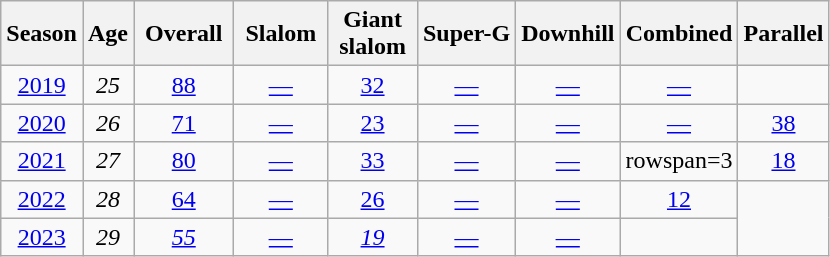<table class=wikitable style="text-align:center">
<tr>
<th>Season</th>
<th>Age</th>
<th> Overall </th>
<th> Slalom </th>
<th>Giant<br> slalom </th>
<th>Super-G</th>
<th>Downhill</th>
<th>Combined</th>
<th>Parallel</th>
</tr>
<tr>
<td><a href='#'>2019</a></td>
<td><em>25</em></td>
<td><a href='#'>88</a></td>
<td><a href='#'>—</a></td>
<td><a href='#'>32</a></td>
<td><a href='#'>—</a></td>
<td><a href='#'>—</a></td>
<td><a href='#'>—</a></td>
<td></td>
</tr>
<tr>
<td><a href='#'>2020</a></td>
<td><em>26</em></td>
<td><a href='#'>71</a></td>
<td><a href='#'>—</a></td>
<td><a href='#'>23</a></td>
<td><a href='#'>—</a></td>
<td><a href='#'>—</a></td>
<td><a href='#'>—</a></td>
<td><a href='#'>38</a></td>
</tr>
<tr>
<td><a href='#'>2021</a></td>
<td><em>27</em></td>
<td><a href='#'>80</a></td>
<td><a href='#'>—</a></td>
<td><a href='#'>33</a></td>
<td><a href='#'>—</a></td>
<td><a href='#'>—</a></td>
<td>rowspan=3 </td>
<td><a href='#'>18</a></td>
</tr>
<tr>
<td><a href='#'>2022</a></td>
<td><em>28</em></td>
<td><a href='#'>64</a></td>
<td><a href='#'>—</a></td>
<td><a href='#'>26</a></td>
<td><a href='#'>—</a></td>
<td><a href='#'>—</a></td>
<td><a href='#'>12</a></td>
</tr>
<tr>
<td><a href='#'>2023</a></td>
<td><em>29</em></td>
<td><em><a href='#'>55</a></em></td>
<td><a href='#'>—</a></td>
<td><em><a href='#'>19</a></em></td>
<td><a href='#'>—</a></td>
<td><a href='#'>—</a></td>
<td></td>
</tr>
</table>
